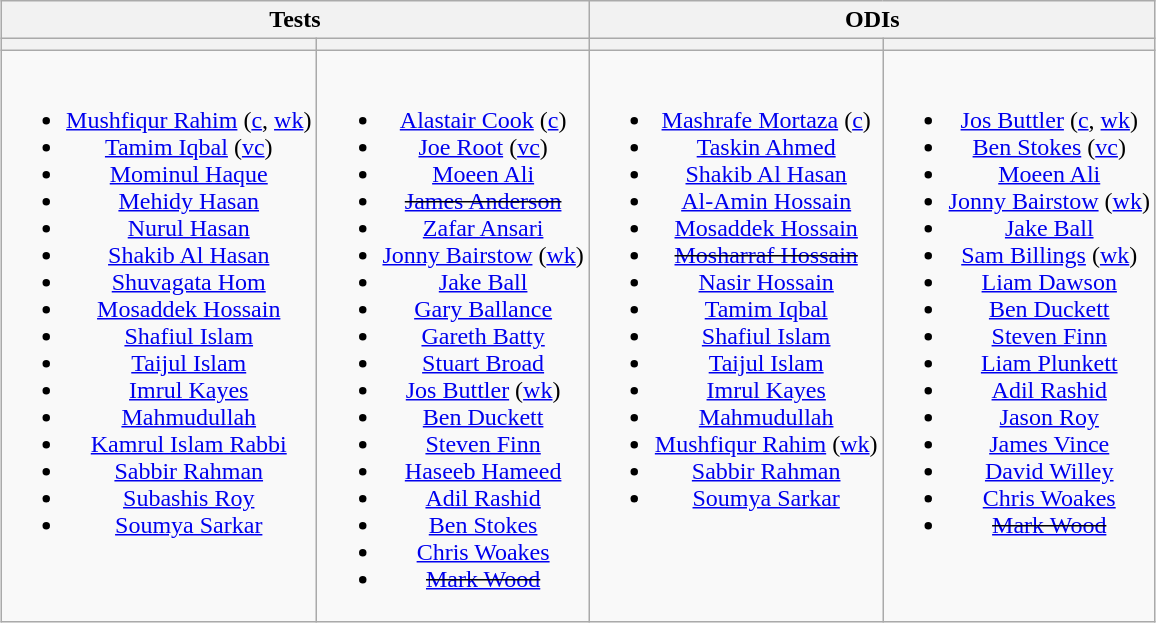<table class="wikitable" style="text-align:center; margin:auto">
<tr>
<th colspan=2>Tests</th>
<th colspan=2>ODIs</th>
</tr>
<tr>
<th></th>
<th></th>
<th></th>
<th></th>
</tr>
<tr style="vertical-align:top">
<td><br><ul><li><a href='#'>Mushfiqur Rahim</a> (<a href='#'>c</a>, <a href='#'>wk</a>)</li><li><a href='#'>Tamim Iqbal</a> (<a href='#'>vc</a>)</li><li><a href='#'>Mominul Haque</a></li><li><a href='#'>Mehidy Hasan</a></li><li><a href='#'>Nurul Hasan</a></li><li><a href='#'>Shakib Al Hasan</a></li><li><a href='#'>Shuvagata Hom</a></li><li><a href='#'>Mosaddek Hossain</a></li><li><a href='#'>Shafiul Islam</a></li><li><a href='#'>Taijul Islam</a></li><li><a href='#'>Imrul Kayes</a></li><li><a href='#'>Mahmudullah</a></li><li><a href='#'>Kamrul Islam Rabbi</a></li><li><a href='#'>Sabbir Rahman</a></li><li><a href='#'>Subashis Roy</a></li><li><a href='#'>Soumya Sarkar</a></li></ul></td>
<td><br><ul><li><a href='#'>Alastair Cook</a> (<a href='#'>c</a>)</li><li><a href='#'>Joe Root</a> (<a href='#'>vc</a>)</li><li><a href='#'>Moeen Ali</a></li><li><s><a href='#'>James Anderson</a></s></li><li><a href='#'>Zafar Ansari</a></li><li><a href='#'>Jonny Bairstow</a> (<a href='#'>wk</a>)</li><li><a href='#'>Jake Ball</a></li><li><a href='#'>Gary Ballance</a></li><li><a href='#'>Gareth Batty</a></li><li><a href='#'>Stuart Broad</a></li><li><a href='#'>Jos Buttler</a> (<a href='#'>wk</a>)</li><li><a href='#'>Ben Duckett</a></li><li><a href='#'>Steven Finn</a></li><li><a href='#'>Haseeb Hameed</a></li><li><a href='#'>Adil Rashid</a></li><li><a href='#'>Ben Stokes</a></li><li><a href='#'>Chris Woakes</a></li><li><s><a href='#'>Mark Wood</a></s></li></ul></td>
<td><br><ul><li><a href='#'>Mashrafe Mortaza</a> (<a href='#'>c</a>)</li><li><a href='#'>Taskin Ahmed</a></li><li><a href='#'>Shakib Al Hasan</a></li><li><a href='#'>Al-Amin Hossain</a></li><li><a href='#'>Mosaddek Hossain</a></li><li><s><a href='#'>Mosharraf Hossain</a></s></li><li><a href='#'>Nasir Hossain</a></li><li><a href='#'>Tamim Iqbal</a></li><li><a href='#'>Shafiul Islam</a></li><li><a href='#'>Taijul Islam</a></li><li><a href='#'>Imrul Kayes</a></li><li><a href='#'>Mahmudullah</a></li><li><a href='#'>Mushfiqur Rahim</a> (<a href='#'>wk</a>)</li><li><a href='#'>Sabbir Rahman</a></li><li><a href='#'>Soumya Sarkar</a></li></ul></td>
<td><br><ul><li><a href='#'>Jos Buttler</a> (<a href='#'>c</a>, <a href='#'>wk</a>)</li><li><a href='#'>Ben Stokes</a> (<a href='#'>vc</a>)</li><li><a href='#'>Moeen Ali</a></li><li><a href='#'>Jonny Bairstow</a> (<a href='#'>wk</a>)</li><li><a href='#'>Jake Ball</a></li><li><a href='#'>Sam Billings</a> (<a href='#'>wk</a>)</li><li><a href='#'>Liam Dawson</a></li><li><a href='#'>Ben Duckett</a></li><li><a href='#'>Steven Finn</a></li><li><a href='#'>Liam Plunkett</a></li><li><a href='#'>Adil Rashid</a></li><li><a href='#'>Jason Roy</a></li><li><a href='#'>James Vince</a></li><li><a href='#'>David Willey</a></li><li><a href='#'>Chris Woakes</a></li><li><s><a href='#'>Mark Wood</a></s></li></ul></td>
</tr>
</table>
